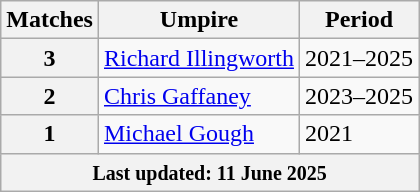<table class="wikitable sortable">
<tr>
<th>Matches</th>
<th>Umpire</th>
<th>Period</th>
</tr>
<tr>
<th>3</th>
<td> <a href='#'>Richard Illingworth</a></td>
<td>2021–2025</td>
</tr>
<tr>
<th>2</th>
<td> <a href='#'>Chris Gaffaney</a></td>
<td>2023–2025</td>
</tr>
<tr>
<th>1</th>
<td> <a href='#'>Michael Gough</a></td>
<td>2021</td>
</tr>
<tr>
<th colspan=5><small>Last updated: 11 June 2025</small></th>
</tr>
</table>
